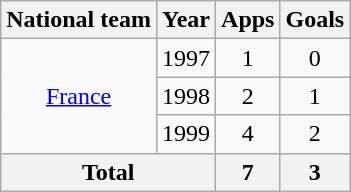<table class=wikitable style=text-align:center>
<tr>
<th>National team</th>
<th>Year</th>
<th>Apps</th>
<th>Goals</th>
</tr>
<tr>
<td rowspan="3"><a href='#'>France</a></td>
<td>1997</td>
<td>1</td>
<td>0</td>
</tr>
<tr>
<td>1998</td>
<td>2</td>
<td>1</td>
</tr>
<tr>
<td>1999</td>
<td>4</td>
<td>2</td>
</tr>
<tr>
<th colspan="2">Total</th>
<th>7</th>
<th>3</th>
</tr>
</table>
